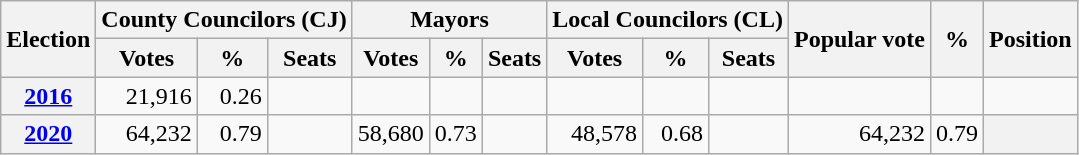<table class="wikitable" style="text-align: right;">
<tr>
<th rowspan="2">Election</th>
<th colspan="3">County Councilors (CJ)</th>
<th colspan="3">Mayors</th>
<th colspan="3">Local Councilors (CL)</th>
<th rowspan="2">Popular vote</th>
<th rowspan="2">%</th>
<th rowspan="2">Position</th>
</tr>
<tr>
<th>Votes</th>
<th>%</th>
<th>Seats</th>
<th>Votes</th>
<th>%</th>
<th>Seats</th>
<th>Votes</th>
<th>%</th>
<th>Seats</th>
</tr>
<tr>
<th><a href='#'>2016</a></th>
<td>21,916</td>
<td>0.26</td>
<td></td>
<td></td>
<td></td>
<td></td>
<td></td>
<td></td>
<td></td>
<td></td>
<td></td>
<td></td>
</tr>
<tr>
<th><a href='#'>2020</a></th>
<td>64,232</td>
<td>0.79</td>
<td></td>
<td>58,680</td>
<td>0.73</td>
<td></td>
<td>48,578</td>
<td>0.68</td>
<td></td>
<td>64,232</td>
<td>0.79</td>
<th style="text-align: center;"></th>
</tr>
</table>
